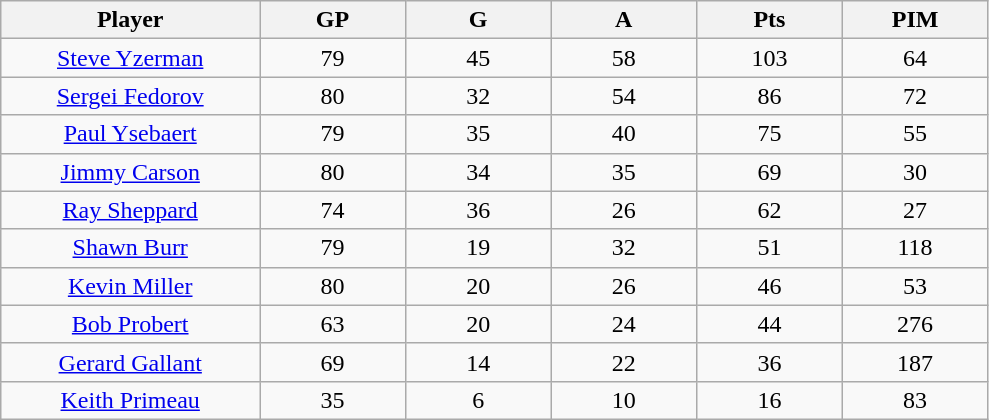<table class="wikitable sortable">
<tr>
<th bgcolor="#DDDDFF" width="16%">Player</th>
<th bgcolor="#DDDDFF" width="9%">GP</th>
<th bgcolor="#DDDDFF" width="9%">G</th>
<th bgcolor="#DDDDFF" width="9%">A</th>
<th bgcolor="#DDDDFF" width="9%">Pts</th>
<th bgcolor="#DDDDFF" width="9%">PIM</th>
</tr>
<tr align="center">
<td><a href='#'>Steve Yzerman</a></td>
<td>79</td>
<td>45</td>
<td>58</td>
<td>103</td>
<td>64</td>
</tr>
<tr align="center">
<td><a href='#'>Sergei Fedorov</a></td>
<td>80</td>
<td>32</td>
<td>54</td>
<td>86</td>
<td>72</td>
</tr>
<tr align="center">
<td><a href='#'>Paul Ysebaert</a></td>
<td>79</td>
<td>35</td>
<td>40</td>
<td>75</td>
<td>55</td>
</tr>
<tr align="center">
<td><a href='#'>Jimmy Carson</a></td>
<td>80</td>
<td>34</td>
<td>35</td>
<td>69</td>
<td>30</td>
</tr>
<tr align="center">
<td><a href='#'>Ray Sheppard</a></td>
<td>74</td>
<td>36</td>
<td>26</td>
<td>62</td>
<td>27</td>
</tr>
<tr align="center">
<td><a href='#'>Shawn Burr</a></td>
<td>79</td>
<td>19</td>
<td>32</td>
<td>51</td>
<td>118</td>
</tr>
<tr align="center">
<td><a href='#'>Kevin Miller</a></td>
<td>80</td>
<td>20</td>
<td>26</td>
<td>46</td>
<td>53</td>
</tr>
<tr align="center">
<td><a href='#'>Bob Probert</a></td>
<td>63</td>
<td>20</td>
<td>24</td>
<td>44</td>
<td>276</td>
</tr>
<tr align="center">
<td><a href='#'>Gerard Gallant</a></td>
<td>69</td>
<td>14</td>
<td>22</td>
<td>36</td>
<td>187</td>
</tr>
<tr align="center">
<td><a href='#'>Keith Primeau</a></td>
<td>35</td>
<td>6</td>
<td>10</td>
<td>16</td>
<td>83</td>
</tr>
</table>
